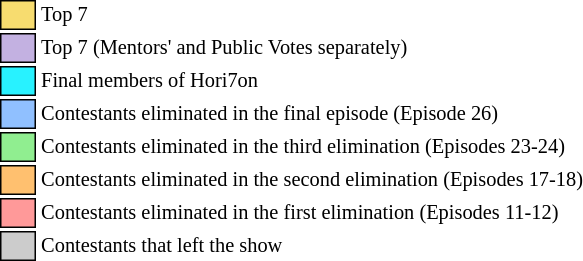<table class="toccolours" style="font-size: 85%; white-space: nowrap;">
<tr>
<td style="background:#F7DC6F; border: 1px solid black;">      </td>
<td>Top 7</td>
</tr>
<tr>
<td style="background:#c3b1e1; border: 1px solid black;">      </td>
<td>Top 7 (Mentors' and Public Votes separately)</td>
</tr>
<tr>
<td style="background:#28F2FF; border: 1px solid black;">      </td>
<td>Final members of Hori7on</td>
</tr>
<tr>
<td style="background:#90C0FF; border: 1px solid black;">      </td>
<td>Contestants eliminated in the final episode (Episode 26)</td>
</tr>
<tr>
<td style="background:#90EE90; border: 1px solid black;">      </td>
<td>Contestants eliminated in the third elimination (Episodes 23-24)</td>
</tr>
<tr>
<td style="background:#FFC06F; border: 1px solid black;">      </td>
<td>Contestants eliminated in the second elimination (Episodes 17-18)</td>
</tr>
<tr>
<td style="background:#FF9999; border: 1px solid black;">      </td>
<td>Contestants eliminated in the first elimination (Episodes 11-12)</td>
</tr>
<tr>
<td style="background:#CCCCCC; border: 1px solid black;">      </td>
<td>Contestants that left the show</td>
</tr>
</table>
